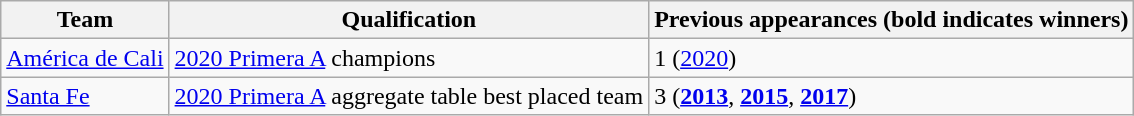<table class="wikitable">
<tr>
<th>Team</th>
<th>Qualification</th>
<th>Previous appearances (bold indicates winners)</th>
</tr>
<tr>
<td><a href='#'>América de Cali</a></td>
<td><a href='#'>2020 Primera A</a> champions</td>
<td>1 (<a href='#'>2020</a>)</td>
</tr>
<tr>
<td><a href='#'>Santa Fe</a></td>
<td><a href='#'>2020 Primera A</a> aggregate table best placed team</td>
<td>3 (<strong><a href='#'>2013</a></strong>, <strong><a href='#'>2015</a></strong>, <strong><a href='#'>2017</a></strong>)</td>
</tr>
</table>
